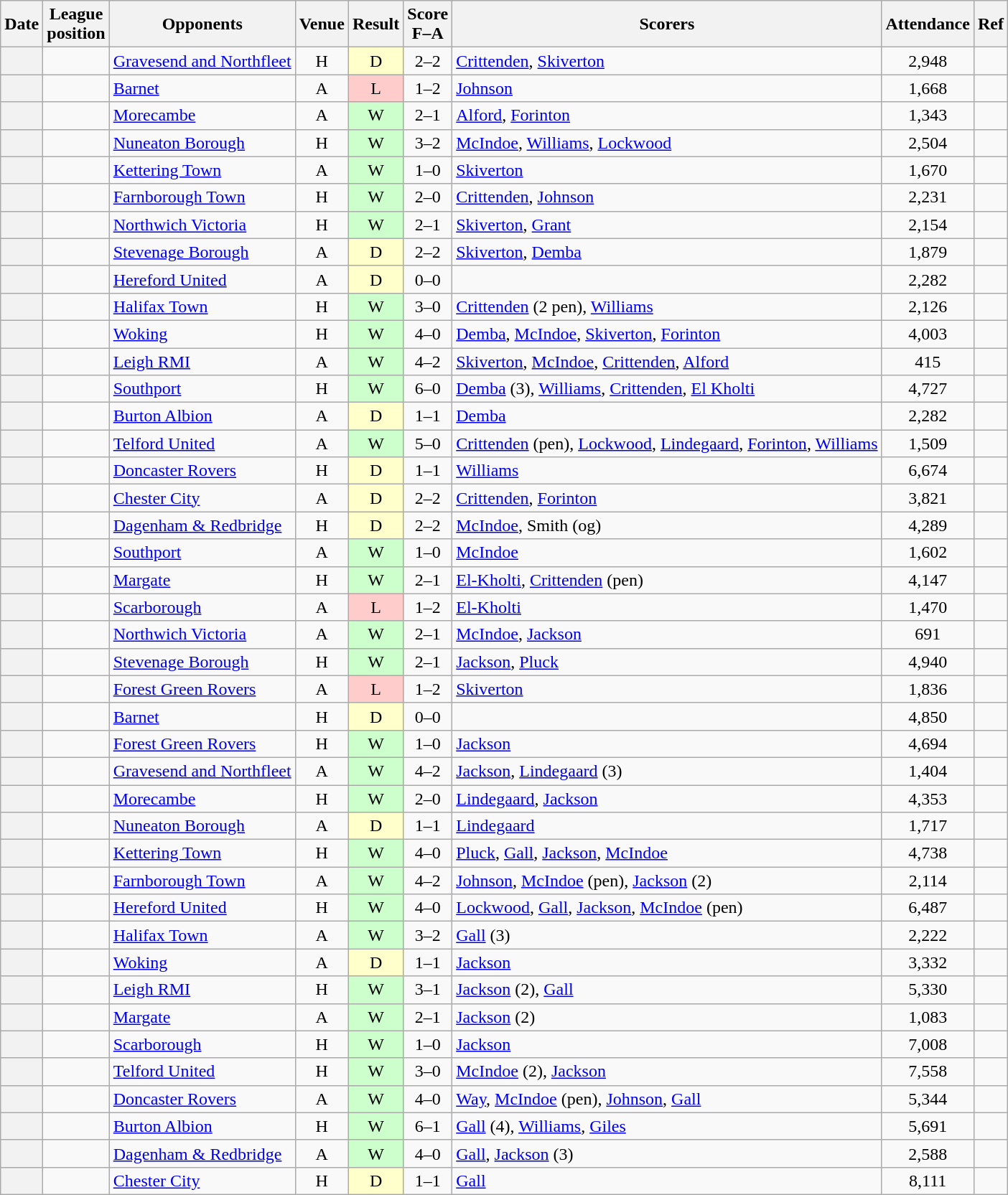<table class="wikitable plainrowheaders sortable" style="text-align:center">
<tr>
<th scope="col">Date</th>
<th scope="col">League<br>position</th>
<th scope="col">Opponents</th>
<th scope="col">Venue</th>
<th scope="col">Result</th>
<th scope="col">Score<br>F–A</th>
<th scope="col" class="unsortable">Scorers</th>
<th scope="col">Attendance</th>
<th scope="col" class="unsortable">Ref</th>
</tr>
<tr>
<th scope="row"></th>
<td></td>
<td align="left"><a href='#'>Gravesend and Northfleet</a></td>
<td>H</td>
<td style="background-color:#FFFFCC">D</td>
<td>2–2</td>
<td align="left"><a href='#'>Crittenden</a>, <a href='#'>Skiverton</a></td>
<td>2,948</td>
<td></td>
</tr>
<tr>
<th scope="row"></th>
<td></td>
<td align="left"><a href='#'>Barnet</a></td>
<td>A</td>
<td style="background-color:#FFCCCC">L</td>
<td>1–2</td>
<td align="left"><a href='#'>Johnson</a></td>
<td>1,668</td>
<td></td>
</tr>
<tr>
<th scope="row"></th>
<td></td>
<td align="left"><a href='#'>Morecambe</a></td>
<td>A</td>
<td style="background-color:#CCFFCC">W</td>
<td>2–1</td>
<td align="left"><a href='#'>Alford</a>, <a href='#'>Forinton</a></td>
<td>1,343</td>
<td></td>
</tr>
<tr>
<th scope="row"></th>
<td></td>
<td align="left"><a href='#'>Nuneaton Borough</a></td>
<td>H</td>
<td style="background-color:#CCFFCC">W</td>
<td>3–2</td>
<td align="left"><a href='#'>McIndoe</a>, <a href='#'>Williams</a>, <a href='#'>Lockwood</a></td>
<td>2,504</td>
<td></td>
</tr>
<tr>
<th scope="row"></th>
<td></td>
<td align="left"><a href='#'>Kettering Town</a></td>
<td>A</td>
<td style="background-color:#CCFFCC">W</td>
<td>1–0</td>
<td align="left"><a href='#'>Skiverton</a></td>
<td>1,670</td>
<td></td>
</tr>
<tr>
<th scope="row"></th>
<td></td>
<td align="left"><a href='#'>Farnborough Town</a></td>
<td>H</td>
<td style="background-color:#CCFFCC">W</td>
<td>2–0</td>
<td align="left"><a href='#'>Crittenden</a>, <a href='#'>Johnson</a></td>
<td>2,231</td>
<td></td>
</tr>
<tr>
<th scope="row"></th>
<td></td>
<td align="left"><a href='#'>Northwich Victoria</a></td>
<td>H</td>
<td style="background-color:#CCFFCC">W</td>
<td>2–1</td>
<td align="left"><a href='#'>Skiverton</a>, <a href='#'>Grant</a></td>
<td>2,154</td>
<td></td>
</tr>
<tr>
<th scope="row"></th>
<td></td>
<td align="left"><a href='#'>Stevenage Borough</a></td>
<td>A</td>
<td style="background-color:#FFFFCC">D</td>
<td>2–2</td>
<td align="left"><a href='#'>Skiverton</a>, <a href='#'>Demba</a></td>
<td>1,879</td>
<td></td>
</tr>
<tr>
<th scope="row"></th>
<td></td>
<td align="left"><a href='#'>Hereford United</a></td>
<td>A</td>
<td style="background-color:#FFFFCC">D</td>
<td>0–0</td>
<td align="left"></td>
<td>2,282</td>
<td></td>
</tr>
<tr>
<th scope="row"></th>
<td></td>
<td align="left"><a href='#'>Halifax Town</a></td>
<td>H</td>
<td style="background-color:#CCFFCC">W</td>
<td>3–0</td>
<td align="left"><a href='#'>Crittenden</a> (2 pen), <a href='#'>Williams</a></td>
<td>2,126</td>
<td></td>
</tr>
<tr>
<th scope="row"></th>
<td></td>
<td align="left"><a href='#'>Woking</a></td>
<td>H</td>
<td style="background-color:#CCFFCC">W</td>
<td>4–0</td>
<td align="left"><a href='#'>Demba</a>, <a href='#'>McIndoe</a>, <a href='#'>Skiverton</a>, <a href='#'>Forinton</a></td>
<td>4,003</td>
<td></td>
</tr>
<tr>
<th scope="row"></th>
<td></td>
<td align="left"><a href='#'>Leigh RMI</a></td>
<td>A</td>
<td style="background-color:#CCFFCC">W</td>
<td>4–2</td>
<td align="left"><a href='#'>Skiverton</a>, <a href='#'>McIndoe</a>, <a href='#'>Crittenden</a>, <a href='#'>Alford</a></td>
<td>415</td>
<td></td>
</tr>
<tr>
<th scope="row"></th>
<td></td>
<td align="left"><a href='#'>Southport</a></td>
<td>H</td>
<td style="background-color:#CCFFCC">W</td>
<td>6–0</td>
<td align="left"><a href='#'>Demba</a> (3), <a href='#'>Williams</a>, <a href='#'>Crittenden</a>, <a href='#'>El Kholti</a></td>
<td>4,727</td>
<td></td>
</tr>
<tr>
<th scope="row"></th>
<td></td>
<td align="left"><a href='#'>Burton Albion</a></td>
<td>A</td>
<td style="background-color:#FFFFCC">D</td>
<td>1–1</td>
<td align="left"><a href='#'>Demba</a></td>
<td>2,282</td>
<td></td>
</tr>
<tr>
<th scope="row"></th>
<td></td>
<td align="left"><a href='#'>Telford United</a></td>
<td>A</td>
<td style="background-color:#CCFFCC">W</td>
<td>5–0</td>
<td align="left"><a href='#'>Crittenden</a> (pen), <a href='#'>Lockwood</a>, <a href='#'>Lindegaard</a>, <a href='#'>Forinton</a>, <a href='#'>Williams</a></td>
<td>1,509</td>
<td></td>
</tr>
<tr>
<th scope="row"></th>
<td></td>
<td align="left"><a href='#'>Doncaster Rovers</a></td>
<td>H</td>
<td style="background-color:#FFFFCC">D</td>
<td>1–1</td>
<td align="left"><a href='#'>Williams</a></td>
<td>6,674</td>
<td></td>
</tr>
<tr>
<th scope="row"></th>
<td></td>
<td align="left"><a href='#'>Chester City</a></td>
<td>A</td>
<td style="background-color:#FFFFCC">D</td>
<td>2–2</td>
<td align="left"><a href='#'>Crittenden</a>, <a href='#'>Forinton</a></td>
<td>3,821</td>
<td></td>
</tr>
<tr>
<th scope="row"></th>
<td></td>
<td align="left"><a href='#'>Dagenham & Redbridge</a></td>
<td>H</td>
<td style="background-color:#FFFFCC">D</td>
<td>2–2</td>
<td align="left"><a href='#'>McIndoe</a>, Smith (og)</td>
<td>4,289</td>
<td></td>
</tr>
<tr>
<th scope="row"></th>
<td></td>
<td align="left"><a href='#'>Southport</a></td>
<td>A</td>
<td style="background-color:#CCFFCC">W</td>
<td>1–0</td>
<td align="left"><a href='#'>McIndoe</a></td>
<td>1,602</td>
<td></td>
</tr>
<tr>
<th scope="row"></th>
<td></td>
<td align="left"><a href='#'>Margate</a></td>
<td>H</td>
<td style="background-color:#CCFFCC">W</td>
<td>2–1</td>
<td align="left"><a href='#'>El-Kholti</a>, <a href='#'>Crittenden</a> (pen)</td>
<td>4,147</td>
<td></td>
</tr>
<tr>
<th scope="row"></th>
<td></td>
<td align="left"><a href='#'>Scarborough</a></td>
<td>A</td>
<td style="background-color:#FFCCCC">L</td>
<td>1–2</td>
<td align="left"><a href='#'>El-Kholti</a></td>
<td>1,470</td>
<td></td>
</tr>
<tr>
<th scope="row"></th>
<td></td>
<td align="left"><a href='#'>Northwich Victoria</a></td>
<td>A</td>
<td style="background-color:#CCFFCC">W</td>
<td>2–1</td>
<td align="left"><a href='#'>McIndoe</a>, <a href='#'>Jackson</a></td>
<td>691</td>
<td></td>
</tr>
<tr>
<th scope="row"></th>
<td></td>
<td align="left"><a href='#'>Stevenage Borough</a></td>
<td>H</td>
<td style="background-color:#CCFFCC">W</td>
<td>2–1</td>
<td align="left"><a href='#'>Jackson</a>, <a href='#'>Pluck</a></td>
<td>4,940</td>
<td></td>
</tr>
<tr>
<th scope="row"></th>
<td></td>
<td align="left"><a href='#'>Forest Green Rovers</a></td>
<td>A</td>
<td style="background-color:#FFCCCC">L</td>
<td>1–2</td>
<td align="left"><a href='#'>Skiverton</a></td>
<td>1,836</td>
<td></td>
</tr>
<tr>
<th scope="row"></th>
<td></td>
<td align="left"><a href='#'>Barnet</a></td>
<td>H</td>
<td style="background-color:#FFFFCC">D</td>
<td>0–0</td>
<td align="left"></td>
<td>4,850</td>
<td></td>
</tr>
<tr>
<th scope="row"></th>
<td></td>
<td align="left"><a href='#'>Forest Green Rovers</a></td>
<td>H</td>
<td style="background-color:#CCFFCC">W</td>
<td>1–0</td>
<td align="left"><a href='#'>Jackson</a></td>
<td>4,694</td>
<td></td>
</tr>
<tr>
<th scope="row"></th>
<td></td>
<td align="left"><a href='#'>Gravesend and Northfleet</a></td>
<td>A</td>
<td style="background-color:#CCFFCC">W</td>
<td>4–2</td>
<td align="left"><a href='#'>Jackson</a>, <a href='#'>Lindegaard</a> (3)</td>
<td>1,404</td>
<td></td>
</tr>
<tr>
<th scope="row"></th>
<td></td>
<td align="left"><a href='#'>Morecambe</a></td>
<td>H</td>
<td style="background-color:#CCFFCC">W</td>
<td>2–0</td>
<td align="left"><a href='#'>Lindegaard</a>, <a href='#'>Jackson</a></td>
<td>4,353</td>
<td></td>
</tr>
<tr>
<th scope="row"></th>
<td></td>
<td align="left"><a href='#'>Nuneaton Borough</a></td>
<td>A</td>
<td style="background-color:#FFFFCC">D</td>
<td>1–1</td>
<td align="left"><a href='#'>Lindegaard</a></td>
<td>1,717</td>
<td></td>
</tr>
<tr>
<th scope="row"></th>
<td></td>
<td align="left"><a href='#'>Kettering Town</a></td>
<td>H</td>
<td style="background-color:#CCFFCC">W</td>
<td>4–0</td>
<td align="left"><a href='#'>Pluck</a>, <a href='#'>Gall</a>, <a href='#'>Jackson</a>, <a href='#'>McIndoe</a></td>
<td>4,738</td>
<td></td>
</tr>
<tr>
<th scope="row"></th>
<td></td>
<td align="left"><a href='#'>Farnborough Town</a></td>
<td>A</td>
<td style="background-color:#CCFFCC">W</td>
<td>4–2</td>
<td align="left"><a href='#'>Johnson</a>, <a href='#'>McIndoe</a> (pen), <a href='#'>Jackson</a> (2)</td>
<td>2,114</td>
<td></td>
</tr>
<tr>
<th scope="row"></th>
<td></td>
<td align="left"><a href='#'>Hereford United</a></td>
<td>H</td>
<td style="background-color:#CCFFCC">W</td>
<td>4–0</td>
<td align="left"><a href='#'>Lockwood</a>, <a href='#'>Gall</a>, <a href='#'>Jackson</a>, <a href='#'>McIndoe</a> (pen)</td>
<td>6,487</td>
<td></td>
</tr>
<tr>
<th scope="row"></th>
<td></td>
<td align="left"><a href='#'>Halifax Town</a></td>
<td>A</td>
<td style="background-color:#CCFFCC">W</td>
<td>3–2</td>
<td align="left"><a href='#'>Gall</a> (3)</td>
<td>2,222</td>
<td></td>
</tr>
<tr>
<th scope="row"></th>
<td></td>
<td align="left"><a href='#'>Woking</a></td>
<td>A</td>
<td style="background-color:#FFFFCC">D</td>
<td>1–1</td>
<td align="left"><a href='#'>Jackson</a></td>
<td>3,332</td>
<td></td>
</tr>
<tr>
<th scope="row"></th>
<td></td>
<td align="left"><a href='#'>Leigh RMI</a></td>
<td>H</td>
<td style="background-color:#CCFFCC">W</td>
<td>3–1</td>
<td align="left"><a href='#'>Jackson</a> (2), <a href='#'>Gall</a></td>
<td>5,330</td>
<td></td>
</tr>
<tr>
<th scope="row"></th>
<td></td>
<td align="left"><a href='#'>Margate</a></td>
<td>A</td>
<td style="background-color:#CCFFCC">W</td>
<td>2–1</td>
<td align="left"><a href='#'>Jackson</a> (2)</td>
<td>1,083</td>
<td></td>
</tr>
<tr>
<th scope="row"></th>
<td></td>
<td align="left"><a href='#'>Scarborough</a></td>
<td>H</td>
<td style="background-color:#CCFFCC">W</td>
<td>1–0</td>
<td align="left"><a href='#'>Jackson</a></td>
<td>7,008</td>
<td></td>
</tr>
<tr>
<th scope="row"></th>
<td></td>
<td align="left"><a href='#'>Telford United</a></td>
<td>H</td>
<td style="background-color:#CCFFCC">W</td>
<td>3–0</td>
<td align="left"><a href='#'>McIndoe</a> (2), <a href='#'>Jackson</a></td>
<td>7,558</td>
<td></td>
</tr>
<tr>
<th scope="row"></th>
<td></td>
<td align="left"><a href='#'>Doncaster Rovers</a></td>
<td>A</td>
<td style="background-color:#CCFFCC">W</td>
<td>4–0</td>
<td align="left"><a href='#'>Way</a>, <a href='#'>McIndoe</a> (pen), <a href='#'>Johnson</a>, <a href='#'>Gall</a></td>
<td>5,344</td>
<td></td>
</tr>
<tr>
<th scope="row"></th>
<td></td>
<td align="left"><a href='#'>Burton Albion</a></td>
<td>H</td>
<td style="background-color:#CCFFCC">W</td>
<td>6–1</td>
<td align="left"><a href='#'>Gall</a> (4), <a href='#'>Williams</a>, <a href='#'>Giles</a></td>
<td>5,691</td>
<td></td>
</tr>
<tr>
<th scope="row"></th>
<td></td>
<td align="left"><a href='#'>Dagenham & Redbridge</a></td>
<td>A</td>
<td style="background-color:#CCFFCC">W</td>
<td>4–0</td>
<td align="left"><a href='#'>Gall</a>, <a href='#'>Jackson</a> (3)</td>
<td>2,588</td>
<td></td>
</tr>
<tr>
<th scope="row"></th>
<td></td>
<td align="left"><a href='#'>Chester City</a></td>
<td>H</td>
<td style="background-color:#FFFFCC">D</td>
<td>1–1</td>
<td align="left"><a href='#'>Gall</a></td>
<td>8,111</td>
<td></td>
</tr>
</table>
